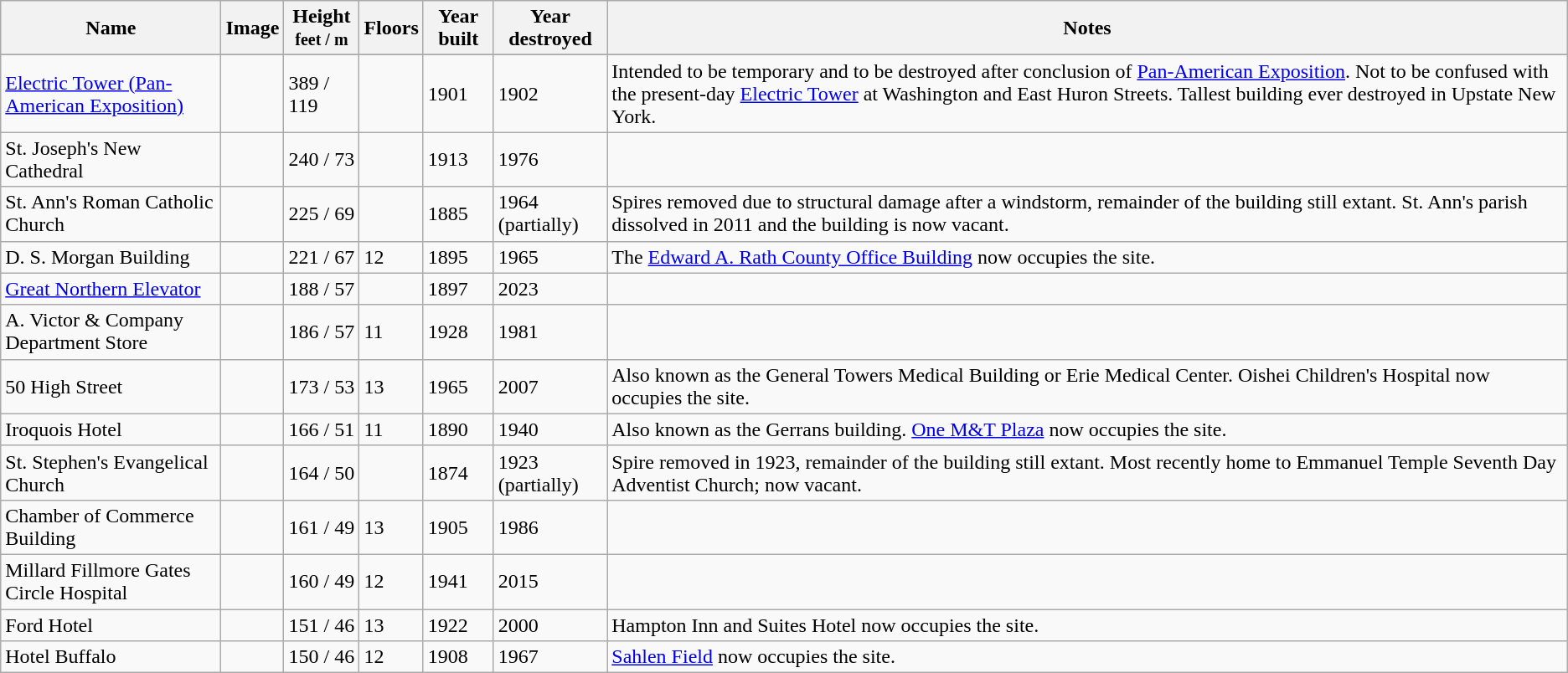<table class="wikitable sortable">
<tr>
<th>Name</th>
<th>Image</th>
<th>Height<br><small>feet / m</small></th>
<th>Floors</th>
<th>Year built</th>
<th>Year destroyed</th>
<th class="unsortable">Notes</th>
</tr>
<tr>
</tr>
<tr>
<td><a href='#'>Electric Tower (Pan-American Exposition)</a></td>
<td></td>
<td>389 / 119</td>
<td></td>
<td>1901</td>
<td>1902</td>
<td>Intended to be temporary and to be destroyed after conclusion of <a href='#'>Pan-American Exposition</a>. Not to be confused with the present-day <a href='#'>Electric Tower</a> at Washington and East Huron Streets. Tallest building ever destroyed in Upstate New York.</td>
</tr>
<tr>
<td>St. Joseph's New Cathedral</td>
<td></td>
<td>240 / 73</td>
<td></td>
<td>1913</td>
<td>1976</td>
<td></td>
</tr>
<tr>
<td>St. Ann's Roman Catholic Church</td>
<td></td>
<td>225 / 69</td>
<td></td>
<td>1885</td>
<td>1964 (partially)</td>
<td>Spires removed due to structural damage after a windstorm, remainder of the building still extant. St. Ann's parish dissolved in 2011 and the building is now vacant.</td>
</tr>
<tr>
<td>D. S. Morgan Building</td>
<td></td>
<td>221 / 67</td>
<td>12</td>
<td>1895</td>
<td>1965</td>
<td>The <a href='#'>Edward A. Rath County Office Building</a> now occupies the site.</td>
</tr>
<tr>
<td><a href='#'>Great Northern Elevator</a></td>
<td></td>
<td>188 / 57</td>
<td></td>
<td>1897</td>
<td>2023</td>
<td></td>
</tr>
<tr>
<td>A. Victor & Company Department Store</td>
<td></td>
<td>186 / 57</td>
<td>11</td>
<td>1928</td>
<td>1981</td>
<td></td>
</tr>
<tr>
<td>50 High Street</td>
<td></td>
<td>173 / 53</td>
<td>13</td>
<td>1965</td>
<td>2007</td>
<td>Also known as the General Towers Medical Building or Erie Medical Center. Oishei Children's Hospital now occupies the site.</td>
</tr>
<tr>
<td>Iroquois Hotel</td>
<td></td>
<td>166 / 51</td>
<td>11</td>
<td>1890</td>
<td>1940</td>
<td>Also known as the Gerrans building. <a href='#'>One M&T Plaza</a> now occupies the site.</td>
</tr>
<tr>
<td>St. Stephen's Evangelical Church</td>
<td></td>
<td>164 / 50</td>
<td></td>
<td>1874</td>
<td>1923 (partially)</td>
<td>Spire removed in 1923, remainder of the building still extant. Most recently home to Emmanuel Temple Seventh Day Adventist Church; now vacant.</td>
</tr>
<tr>
<td>Chamber of Commerce Building</td>
<td></td>
<td>161 / 49</td>
<td>13</td>
<td>1905</td>
<td>1986</td>
<td></td>
</tr>
<tr>
<td>Millard Fillmore Gates Circle Hospital</td>
<td></td>
<td>160 / 49</td>
<td>12</td>
<td>1941</td>
<td>2015</td>
<td></td>
</tr>
<tr>
<td>Ford Hotel</td>
<td></td>
<td>151 / 46</td>
<td>13</td>
<td>1922</td>
<td>2000</td>
<td>Hampton Inn and Suites Hotel now occupies the site.</td>
</tr>
<tr>
<td>Hotel Buffalo</td>
<td></td>
<td>150 / 46</td>
<td>12</td>
<td>1908</td>
<td>1967</td>
<td><a href='#'>Sahlen Field</a> now occupies the site.</td>
</tr>
</table>
